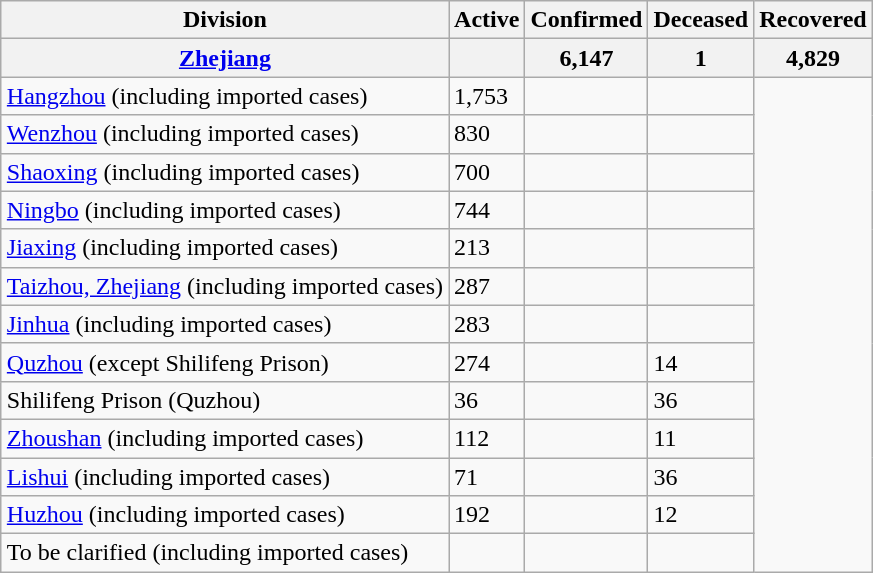<table class="wikitable sortable" align="right">
<tr>
<th>Division</th>
<th>Active</th>
<th>Confirmed</th>
<th>Deceased</th>
<th>Recovered</th>
</tr>
<tr>
<th><a href='#'>Zhejiang</a></th>
<th></th>
<th>6,147</th>
<th>1</th>
<th>4,829</th>
</tr>
<tr>
<td><a href='#'>Hangzhou</a> (including imported cases)</td>
<td>1,753</td>
<td></td>
<td></td>
</tr>
<tr>
<td><a href='#'>Wenzhou</a> (including imported cases)</td>
<td>830</td>
<td></td>
<td></td>
</tr>
<tr>
<td><a href='#'>Shaoxing</a> (including imported cases)</td>
<td>700</td>
<td></td>
<td></td>
</tr>
<tr>
<td><a href='#'>Ningbo</a> (including imported cases)</td>
<td>744</td>
<td></td>
<td></td>
</tr>
<tr>
<td><a href='#'>Jiaxing</a> (including imported cases)</td>
<td>213</td>
<td></td>
<td></td>
</tr>
<tr>
<td><a href='#'>Taizhou, Zhejiang</a> (including imported cases)</td>
<td>287</td>
<td></td>
<td></td>
</tr>
<tr>
<td><a href='#'>Jinhua</a> (including imported cases)</td>
<td>283</td>
<td></td>
<td></td>
</tr>
<tr>
<td><a href='#'>Quzhou</a> (except Shilifeng Prison)</td>
<td>274</td>
<td></td>
<td>14</td>
</tr>
<tr>
<td>Shilifeng Prison (Quzhou)</td>
<td>36</td>
<td></td>
<td>36</td>
</tr>
<tr>
<td><a href='#'>Zhoushan</a> (including imported cases)</td>
<td>112</td>
<td></td>
<td>11</td>
</tr>
<tr>
<td><a href='#'>Lishui</a> (including imported cases)</td>
<td>71</td>
<td></td>
<td>36</td>
</tr>
<tr>
<td><a href='#'>Huzhou</a> (including imported cases)</td>
<td>192</td>
<td></td>
<td>12</td>
</tr>
<tr>
<td>To be clarified (including imported cases)</td>
<td></td>
<td></td>
<td></td>
</tr>
</table>
